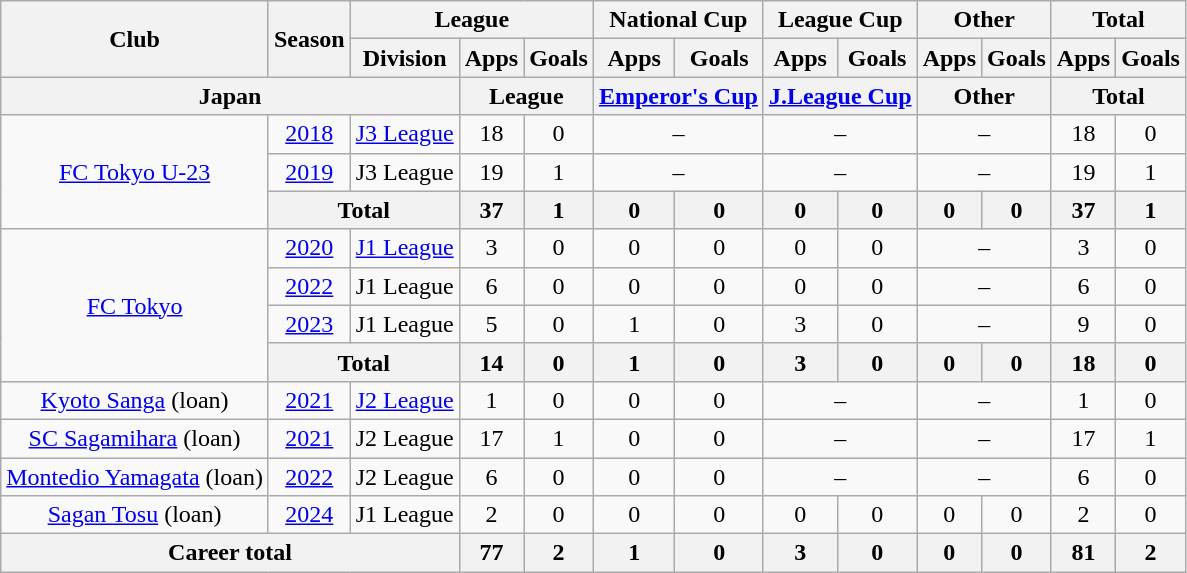<table class="wikitable" style="text-align: center">
<tr>
<th rowspan="2">Club</th>
<th rowspan="2">Season</th>
<th colspan="3">League</th>
<th colspan="2">National Cup</th>
<th colspan="2">League Cup</th>
<th colspan="2">Other</th>
<th colspan="2">Total</th>
</tr>
<tr>
<th>Division</th>
<th>Apps</th>
<th>Goals</th>
<th>Apps</th>
<th>Goals</th>
<th>Apps</th>
<th>Goals</th>
<th>Apps</th>
<th>Goals</th>
<th>Apps</th>
<th>Goals</th>
</tr>
<tr>
<th colspan=3>Japan</th>
<th colspan=2>League</th>
<th colspan=2><a href='#'>Emperor's Cup</a></th>
<th colspan=2><a href='#'>J.League Cup</a></th>
<th colspan=2>Other</th>
<th colspan=2>Total</th>
</tr>
<tr>
<td rowspan="3"><a href='#'>FC Tokyo U-23</a></td>
<td><a href='#'>2018</a></td>
<td><a href='#'>J3 League</a></td>
<td>18</td>
<td>0</td>
<td colspan="2">–</td>
<td colspan="2">–</td>
<td colspan="2">–</td>
<td>18</td>
<td>0</td>
</tr>
<tr>
<td><a href='#'>2019</a></td>
<td>J3 League</td>
<td>19</td>
<td>1</td>
<td colspan="2">–</td>
<td colspan="2">–</td>
<td colspan="2">–</td>
<td>19</td>
<td>1</td>
</tr>
<tr>
<th colspan=2>Total</th>
<th>37</th>
<th>1</th>
<th>0</th>
<th>0</th>
<th>0</th>
<th>0</th>
<th>0</th>
<th>0</th>
<th>37</th>
<th>1</th>
</tr>
<tr>
<td rowspan="4"><a href='#'>FC Tokyo</a></td>
<td><a href='#'>2020</a></td>
<td><a href='#'>J1 League</a></td>
<td>3</td>
<td>0</td>
<td>0</td>
<td>0</td>
<td>0</td>
<td>0</td>
<td colspan="2">–</td>
<td>3</td>
<td>0</td>
</tr>
<tr>
<td><a href='#'>2022</a></td>
<td>J1 League</td>
<td>6</td>
<td>0</td>
<td>0</td>
<td>0</td>
<td>0</td>
<td>0</td>
<td colspan="2">–</td>
<td>6</td>
<td>0</td>
</tr>
<tr>
<td><a href='#'>2023</a></td>
<td>J1 League</td>
<td>5</td>
<td>0</td>
<td>1</td>
<td>0</td>
<td>3</td>
<td>0</td>
<td colspan="2">–</td>
<td>9</td>
<td>0</td>
</tr>
<tr>
<th colspan=2>Total</th>
<th>14</th>
<th>0</th>
<th>1</th>
<th>0</th>
<th>3</th>
<th>0</th>
<th>0</th>
<th>0</th>
<th>18</th>
<th>0</th>
</tr>
<tr>
<td><a href='#'>Kyoto Sanga</a> (loan)</td>
<td><a href='#'>2021</a></td>
<td><a href='#'>J2 League</a></td>
<td>1</td>
<td>0</td>
<td>0</td>
<td>0</td>
<td colspan="2">–</td>
<td colspan="2">–</td>
<td>1</td>
<td>0</td>
</tr>
<tr>
<td><a href='#'>SC Sagamihara</a> (loan)</td>
<td><a href='#'>2021</a></td>
<td>J2 League</td>
<td>17</td>
<td>1</td>
<td>0</td>
<td>0</td>
<td colspan="2">–</td>
<td colspan="2">–</td>
<td>17</td>
<td>1</td>
</tr>
<tr>
<td><a href='#'>Montedio Yamagata</a> (loan)</td>
<td><a href='#'>2022</a></td>
<td>J2 League</td>
<td>6</td>
<td>0</td>
<td>0</td>
<td>0</td>
<td colspan="2">–</td>
<td colspan="2">–</td>
<td>6</td>
<td>0</td>
</tr>
<tr>
<td><a href='#'>Sagan Tosu</a> (loan)</td>
<td><a href='#'>2024</a></td>
<td>J1 League</td>
<td>2</td>
<td>0</td>
<td>0</td>
<td>0</td>
<td>0</td>
<td>0</td>
<td>0</td>
<td>0</td>
<td>2</td>
<td>0</td>
</tr>
<tr>
<th colspan=3>Career total</th>
<th>77</th>
<th>2</th>
<th>1</th>
<th>0</th>
<th>3</th>
<th>0</th>
<th>0</th>
<th>0</th>
<th>81</th>
<th>2</th>
</tr>
</table>
